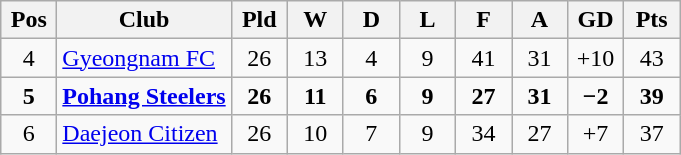<table class="wikitable" style="text-align:center">
<tr>
<th width=30>Pos</th>
<th>Club</th>
<th width=30>Pld</th>
<th width=30>W</th>
<th width=30>D</th>
<th width=30>L</th>
<th width=30>F</th>
<th width=30>A</th>
<th width=30>GD</th>
<th width=30>Pts</th>
</tr>
<tr>
<td>4</td>
<td align=left><a href='#'>Gyeongnam FC</a></td>
<td>26</td>
<td>13</td>
<td>4</td>
<td>9</td>
<td>41</td>
<td>31</td>
<td>+10</td>
<td>43</td>
</tr>
<tr>
<td><strong>5</strong></td>
<td align=left><strong><a href='#'>Pohang Steelers</a></strong></td>
<td><strong>26</strong></td>
<td><strong>11</strong></td>
<td><strong>6</strong></td>
<td><strong>9</strong></td>
<td><strong>27</strong></td>
<td><strong>31</strong></td>
<td><strong>−2</strong></td>
<td><strong>39</strong></td>
</tr>
<tr>
<td>6</td>
<td align=left><a href='#'>Daejeon Citizen</a></td>
<td>26</td>
<td>10</td>
<td>7</td>
<td>9</td>
<td>34</td>
<td>27</td>
<td>+7</td>
<td>37</td>
</tr>
</table>
